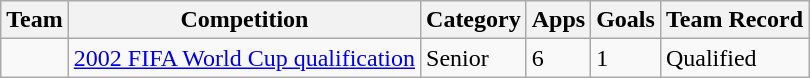<table class="wikitable">
<tr>
<th>Team</th>
<th>Competition</th>
<th>Category</th>
<th>Apps</th>
<th>Goals</th>
<th>Team Record</th>
</tr>
<tr>
<td></td>
<td><a href='#'>2002 FIFA World Cup qualification</a></td>
<td>Senior</td>
<td>6</td>
<td>1</td>
<td>Qualified</td>
</tr>
</table>
